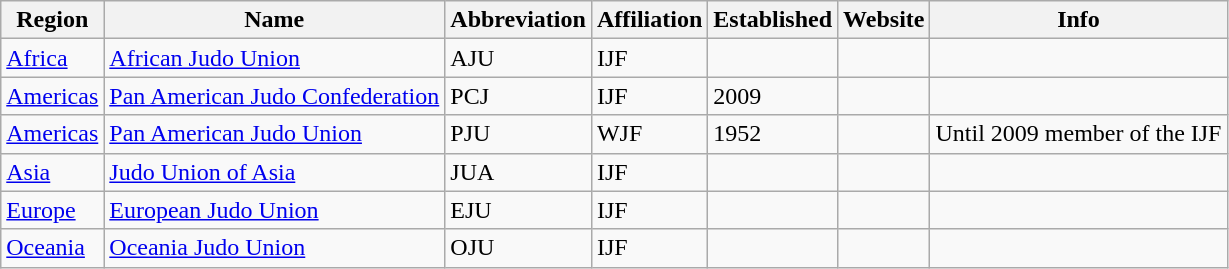<table class="wikitable sortable">
<tr>
<th>Region</th>
<th>Name</th>
<th>Abbreviation</th>
<th>Affiliation</th>
<th>Established</th>
<th>Website</th>
<th>Info</th>
</tr>
<tr>
<td><a href='#'>Africa</a></td>
<td><a href='#'>African Judo Union</a></td>
<td>AJU</td>
<td>IJF</td>
<td></td>
<td></td>
<td></td>
</tr>
<tr>
<td><a href='#'>Americas</a></td>
<td><a href='#'>Pan American Judo Confederation</a></td>
<td>PCJ</td>
<td>IJF</td>
<td>2009</td>
<td></td>
<td></td>
</tr>
<tr>
<td><a href='#'>Americas</a></td>
<td><a href='#'>Pan American Judo Union</a></td>
<td>PJU</td>
<td>WJF</td>
<td>1952</td>
<td></td>
<td>Until 2009 member of the IJF</td>
</tr>
<tr>
<td><a href='#'>Asia</a></td>
<td><a href='#'>Judo Union of Asia</a></td>
<td>JUA</td>
<td>IJF</td>
<td></td>
<td></td>
<td></td>
</tr>
<tr>
<td><a href='#'>Europe</a></td>
<td><a href='#'>European Judo Union</a></td>
<td>EJU</td>
<td>IJF</td>
<td></td>
<td></td>
<td></td>
</tr>
<tr>
<td><a href='#'>Oceania</a></td>
<td><a href='#'>Oceania Judo Union</a></td>
<td>OJU</td>
<td>IJF</td>
<td></td>
<td></td>
<td></td>
</tr>
</table>
